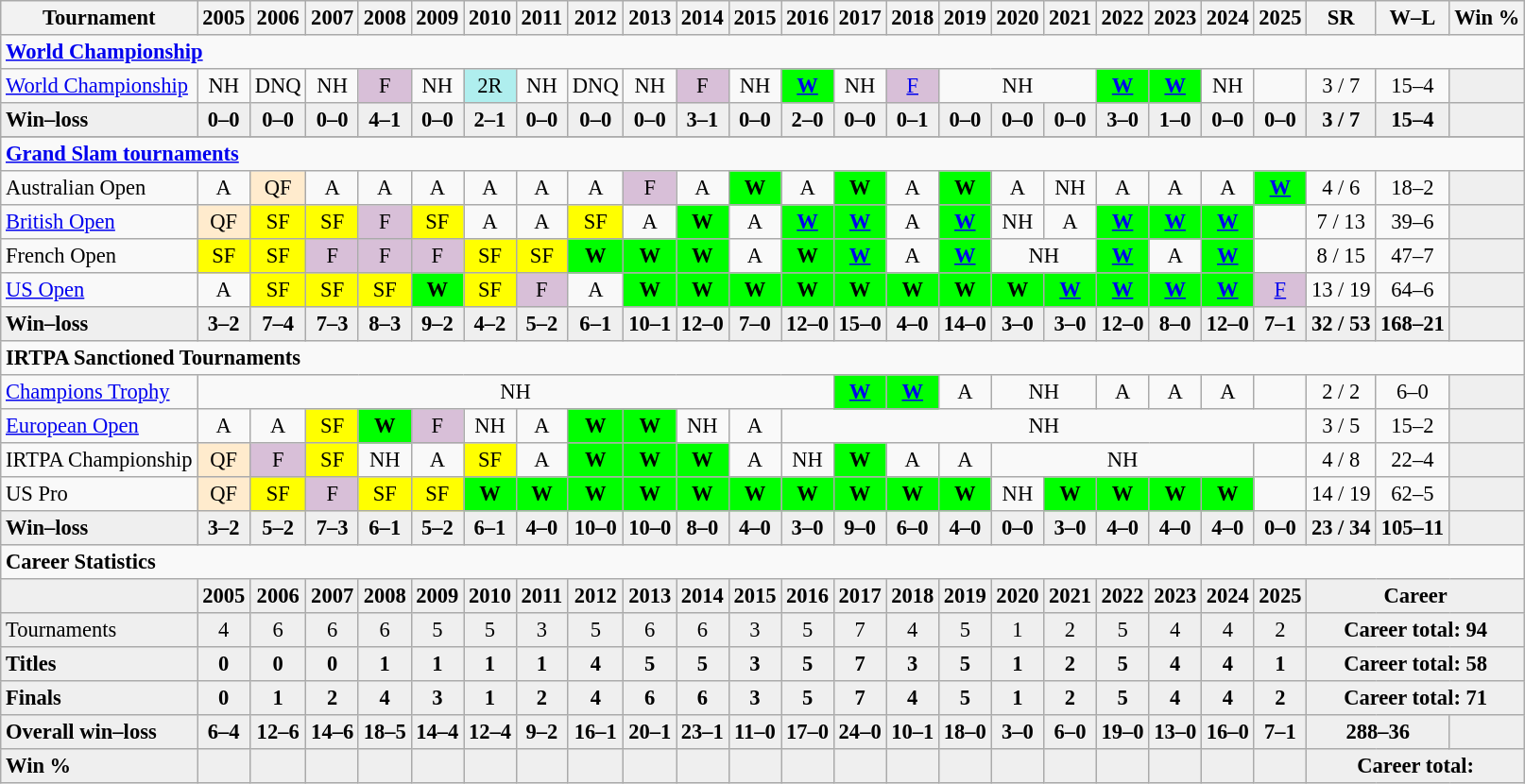<table class="wikitable nowrap" style=text-align:center;font-size:94%>
<tr>
<th>Tournament</th>
<th>2005</th>
<th>2006</th>
<th>2007</th>
<th>2008</th>
<th>2009</th>
<th>2010</th>
<th>2011</th>
<th>2012</th>
<th>2013</th>
<th>2014</th>
<th>2015</th>
<th>2016</th>
<th>2017</th>
<th>2018</th>
<th>2019</th>
<th>2020</th>
<th>2021</th>
<th>2022</th>
<th>2023</th>
<th>2024</th>
<th>2025</th>
<th>SR</th>
<th>W–L</th>
<th>Win %</th>
</tr>
<tr>
<td colspan="25" style="text-align:left"><strong><a href='#'>World Championship</a></strong></td>
</tr>
<tr>
<td align=left><a href='#'>World Championship</a></td>
<td>NH</td>
<td>DNQ</td>
<td>NH</td>
<td style="background:thistle;">F</td>
<td>NH</td>
<td bgcolor=afeeee>2R</td>
<td>NH</td>
<td>DNQ</td>
<td>NH</td>
<td style="background:thistle;">F</td>
<td>NH</td>
<td bgcolor=lime><a href='#'><strong>W</strong></a></td>
<td>NH</td>
<td style="background:thistle;"><a href='#'>F</a></td>
<td colspan=3>NH</td>
<td bgcolor=lime><a href='#'><strong>W</strong></a></td>
<td bgcolor=lime><a href='#'><strong>W</strong></a></td>
<td>NH</td>
<td></td>
<td>3 / 7</td>
<td>15–4</td>
<td bgcolor=efefef></td>
</tr>
<tr style=font-weight:bold;background:#efefef>
<td style=text-align:left>Win–loss</td>
<td>0–0</td>
<td>0–0</td>
<td>0–0</td>
<td>4–1</td>
<td>0–0</td>
<td>2–1</td>
<td>0–0</td>
<td>0–0</td>
<td>0–0</td>
<td>3–1</td>
<td>0–0</td>
<td>2–0</td>
<td>0–0</td>
<td>0–1</td>
<td>0–0</td>
<td>0–0</td>
<td>0–0</td>
<td>3–0</td>
<td>1–0</td>
<td>0–0</td>
<td>0–0</td>
<td>3 / 7</td>
<td>15–4</td>
<td bgcolor=efefef></td>
</tr>
<tr style=font-weight:bold;background:#efefef>
</tr>
<tr>
<td colspan="25" style="text-align:left"><strong><a href='#'>Grand Slam tournaments</a></strong></td>
</tr>
<tr>
<td align=left>Australian Open</td>
<td>A</td>
<td bgcolor=ffebcd>QF</td>
<td>A</td>
<td>A</td>
<td>A</td>
<td>A</td>
<td>A</td>
<td>A</td>
<td style="background:thistle;">F</td>
<td>A</td>
<td bgcolor=lime><strong>W</strong></td>
<td>A</td>
<td bgcolor=lime><strong>W</strong></td>
<td>A</td>
<td bgcolor=lime><strong>W</strong></td>
<td>A</td>
<td>NH</td>
<td>A</td>
<td>A</td>
<td>A</td>
<td bgcolor=lime><a href='#'><strong>W</strong></a></td>
<td>4 / 6</td>
<td>18–2</td>
<td bgcolor=efefef></td>
</tr>
<tr>
<td align=left><a href='#'>British Open</a></td>
<td bgcolor=ffebcd>QF</td>
<td style="background:yellow;">SF</td>
<td style="background:yellow;">SF</td>
<td style="background:thistle;">F</td>
<td style="background:yellow;">SF</td>
<td>A</td>
<td>A</td>
<td style="background:yellow;">SF</td>
<td>A</td>
<td bgcolor=lime><strong>W</strong></td>
<td>A</td>
<td bgcolor=lime><a href='#'><strong>W</strong></a></td>
<td bgcolor=lime><a href='#'><strong>W</strong></a></td>
<td>A</td>
<td bgcolor=lime><a href='#'><strong>W</strong></a></td>
<td>NH</td>
<td>A</td>
<td bgcolor=lime><a href='#'><strong>W</strong></a></td>
<td bgcolor=lime><a href='#'><strong>W</strong></a></td>
<td bgcolor=lime><a href='#'><strong>W</strong></a></td>
<td></td>
<td>7 / 13</td>
<td>39–6</td>
<td bgcolor=efefef></td>
</tr>
<tr>
<td align=left>French Open</td>
<td style="background:yellow;">SF</td>
<td style="background:yellow;">SF</td>
<td style="background:thistle;">F</td>
<td style="background:thistle;">F</td>
<td style="background:thistle;">F</td>
<td style="background:yellow;">SF</td>
<td style="background:yellow;">SF</td>
<td bgcolor=lime><strong>W</strong></td>
<td bgcolor=lime><strong>W</strong></td>
<td bgcolor=lime><strong>W</strong></td>
<td>A</td>
<td bgcolor=lime><strong>W</strong></td>
<td bgcolor=lime><a href='#'><strong>W</strong></a></td>
<td>A</td>
<td bgcolor=lime><a href='#'><strong>W</strong></a></td>
<td colspan=2>NH</td>
<td bgcolor=lime><a href='#'><strong>W</strong></a></td>
<td>A</td>
<td bgcolor=lime><a href='#'><strong>W</strong></a></td>
<td></td>
<td>8 / 15</td>
<td>47–7</td>
<td bgcolor=efefef></td>
</tr>
<tr>
<td align=left><a href='#'>US Open</a></td>
<td>A</td>
<td style="background:yellow;">SF</td>
<td style="background:yellow;">SF</td>
<td style="background:yellow;">SF</td>
<td bgcolor=lime><strong>W</strong></td>
<td style="background:yellow;">SF</td>
<td style="background:thistle;">F</td>
<td>A</td>
<td bgcolor=lime><strong>W</strong></td>
<td bgcolor=lime><strong>W</strong></td>
<td bgcolor=lime><strong>W</strong></td>
<td bgcolor=lime><strong>W</strong></td>
<td bgcolor=lime><strong>W</strong></td>
<td bgcolor=lime><strong>W</strong></td>
<td bgcolor=lime><strong>W</strong></td>
<td bgcolor=lime><strong>W</strong></td>
<td bgcolor=lime><a href='#'><strong>W</strong></a></td>
<td bgcolor=lime><a href='#'><strong>W</strong></a></td>
<td bgcolor=lime><a href='#'><strong>W</strong></a></td>
<td bgcolor=lime><a href='#'><strong>W</strong></a></td>
<td style="background:thistle;"><a href='#'>F</a></td>
<td>13 / 19</td>
<td>64–6</td>
<td bgcolor=efefef></td>
</tr>
<tr style=font-weight:bold;background:#efefef>
<td style=text-align:left>Win–loss</td>
<td>3–2</td>
<td>7–4</td>
<td>7–3</td>
<td>8–3</td>
<td>9–2</td>
<td>4–2</td>
<td>5–2</td>
<td>6–1</td>
<td>10–1</td>
<td>12–0</td>
<td>7–0</td>
<td>12–0</td>
<td>15–0</td>
<td>4–0</td>
<td>14–0</td>
<td>3–0</td>
<td>3–0</td>
<td>12–0</td>
<td>8–0</td>
<td>12–0</td>
<td>7–1</td>
<td>32 / 53</td>
<td>168–21</td>
<td bgcolor=efefef></td>
</tr>
<tr>
<td colspan="25" style="text-align:left"><strong>IRTPA Sanctioned Tournaments</strong></td>
</tr>
<tr>
<td align=left><a href='#'>Champions Trophy</a></td>
<td colspan=12>NH</td>
<td bgcolor=lime><a href='#'><strong>W</strong></a></td>
<td bgcolor=lime><a href='#'><strong>W</strong></a></td>
<td>A</td>
<td colspan=2>NH</td>
<td>A</td>
<td>A</td>
<td>A</td>
<td></td>
<td>2 / 2</td>
<td>6–0</td>
<td bgcolor=efefef></td>
</tr>
<tr>
<td align=left><a href='#'>European Open</a></td>
<td>A</td>
<td>A</td>
<td style="background:yellow;">SF</td>
<td bgcolor=lime><strong>W</strong></td>
<td style="background:thistle;">F</td>
<td>NH</td>
<td>A</td>
<td bgcolor=lime><strong>W</strong></td>
<td bgcolor=lime><strong>W</strong></td>
<td>NH</td>
<td>A</td>
<td colspan=10>NH</td>
<td>3 / 5</td>
<td>15–2</td>
<td bgcolor=efefef></td>
</tr>
<tr>
<td align=left>IRTPA Championship</td>
<td bgcolor=ffebcd>QF</td>
<td style="background:thistle;">F</td>
<td style="background:yellow;">SF</td>
<td>NH</td>
<td>A</td>
<td style="background:yellow;">SF</td>
<td>A</td>
<td bgcolor=lime><strong>W</strong></td>
<td bgcolor=lime><strong>W</strong></td>
<td bgcolor=lime><strong>W</strong></td>
<td>A</td>
<td>NH</td>
<td bgcolor=lime><strong>W</strong></td>
<td>A</td>
<td>A</td>
<td colspan=5>NH</td>
<td></td>
<td>4 / 8</td>
<td>22–4</td>
<td bgcolor=efefef></td>
</tr>
<tr>
<td align=left>US Pro</td>
<td bgcolor=ffebcd>QF</td>
<td style="background:yellow;">SF</td>
<td style="background:thistle;">F</td>
<td style="background:yellow;">SF</td>
<td style="background:yellow;">SF</td>
<td bgcolor=lime><strong>W</strong></td>
<td bgcolor=lime><strong>W</strong></td>
<td bgcolor=lime><strong>W</strong></td>
<td bgcolor=lime><strong>W</strong></td>
<td bgcolor=lime><strong>W</strong></td>
<td bgcolor=lime><strong>W</strong></td>
<td bgcolor=lime><strong>W</strong></td>
<td bgcolor=lime><strong>W</strong></td>
<td bgcolor=lime><strong>W</strong></td>
<td bgcolor=lime><strong>W</strong></td>
<td>NH</td>
<td bgcolor=lime><strong>W</strong></td>
<td bgcolor=lime><strong>W</strong></td>
<td bgcolor=lime><strong>W</strong></td>
<td bgcolor=lime><strong>W</strong></td>
<td></td>
<td>14 / 19</td>
<td>62–5</td>
<td bgcolor=efefef></td>
</tr>
<tr style=font-weight:bold;background:#efefef>
<td style=text-align:left>Win–loss</td>
<td>3–2</td>
<td>5–2</td>
<td>7–3</td>
<td>6–1</td>
<td>5–2</td>
<td>6–1</td>
<td>4–0</td>
<td>10–0</td>
<td>10–0</td>
<td>8–0</td>
<td>4–0</td>
<td>3–0</td>
<td>9–0</td>
<td>6–0</td>
<td>4–0</td>
<td>0–0</td>
<td>3–0</td>
<td>4–0</td>
<td>4–0</td>
<td>4–0</td>
<td>0–0</td>
<td>23 / 34</td>
<td>105–11</td>
<td bgcolor=efefef></td>
</tr>
<tr>
<td colspan="25" style="text-align:left"><strong>Career Statistics</strong></td>
</tr>
<tr style="font-weight:bold;background:#EFEFEF;">
<td></td>
<td>2005</td>
<td>2006</td>
<td>2007</td>
<td>2008</td>
<td>2009</td>
<td>2010</td>
<td>2011</td>
<td>2012</td>
<td>2013</td>
<td>2014</td>
<td>2015</td>
<td>2016</td>
<td>2017</td>
<td>2018</td>
<td>2019</td>
<td>2020</td>
<td>2021</td>
<td>2022</td>
<td>2023</td>
<td>2024</td>
<td>2025</td>
<td colspan=3>Career</td>
</tr>
<tr style="background:#EFEFEF">
<td align=left>Tournaments</td>
<td>4</td>
<td>6</td>
<td>6</td>
<td>6</td>
<td>5</td>
<td>5</td>
<td>3</td>
<td>5</td>
<td>6</td>
<td>6</td>
<td>3</td>
<td>5</td>
<td>7</td>
<td>4</td>
<td>5</td>
<td>1</td>
<td>2</td>
<td>5</td>
<td>4</td>
<td>4</td>
<td>2</td>
<td colspan="3"><strong>Career total: 94</strong></td>
</tr>
<tr style=font-weight:bold;background:#efefef>
<td style=text-align:left>Titles</td>
<td>0</td>
<td>0</td>
<td>0</td>
<td>1</td>
<td>1</td>
<td>1</td>
<td>1</td>
<td>4</td>
<td>5</td>
<td>5</td>
<td>3</td>
<td>5</td>
<td>7</td>
<td>3</td>
<td>5</td>
<td>1</td>
<td>2</td>
<td>5</td>
<td>4</td>
<td>4</td>
<td>1</td>
<td colspan="3"><strong>Career total: 58</strong></td>
</tr>
<tr style=font-weight:bold;background:#efefef>
<td style=text-align:left>Finals</td>
<td>0</td>
<td>1</td>
<td>2</td>
<td>4</td>
<td>3</td>
<td>1</td>
<td>2</td>
<td>4</td>
<td>6</td>
<td>6</td>
<td>3</td>
<td>5</td>
<td>7</td>
<td>4</td>
<td>5</td>
<td>1</td>
<td>2</td>
<td>5</td>
<td>4</td>
<td>4</td>
<td>2</td>
<td colspan="3"><strong>Career total: 71</strong></td>
</tr>
<tr style=font-weight:bold;background:#efefef>
<td style=text-align:left>Overall win–loss</td>
<td>6–4</td>
<td>12–6</td>
<td>14–6</td>
<td>18–5</td>
<td>14–4</td>
<td>12–4</td>
<td>9–2</td>
<td>16–1</td>
<td>20–1</td>
<td>23–1</td>
<td>11–0</td>
<td>17–0</td>
<td>24–0</td>
<td>10–1</td>
<td>18–0</td>
<td>3–0</td>
<td>6–0</td>
<td>19–0</td>
<td>13–0</td>
<td>16–0</td>
<td>7–1</td>
<td colspan="2">288–36</td>
<td></td>
</tr>
<tr style=font-weight:bold;background:#efefef>
<td align=left>Win %</td>
<td></td>
<td></td>
<td></td>
<td></td>
<td></td>
<td></td>
<td></td>
<td></td>
<td></td>
<td></td>
<td></td>
<td></td>
<td></td>
<td></td>
<td></td>
<td></td>
<td></td>
<td></td>
<td></td>
<td></td>
<td></td>
<td colspan="3"><strong>Career total: </strong></td>
</tr>
</table>
